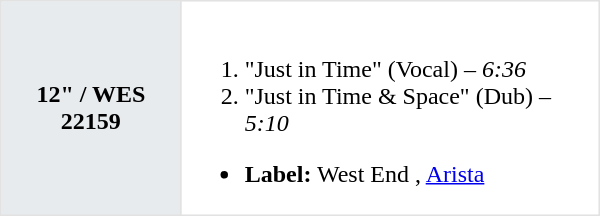<table class="toccolours"  border=1 cellpadding=2 cellspacing=0 style="width: 400px; margin: 0 0 1em 1em; border-collapse: collapse; border: 1px solid #E2E2E2;">
<tr>
<th bgcolor="#E7EBEE">12" / WES 22159</th>
<td><br><ol><li>"Just in Time" (Vocal) – <em>6:36</em></li><li>"Just in Time & Space" (Dub) – <em>5:10</em></li></ol><ul><li><strong>Label:</strong> West End , <a href='#'>Arista</a> </li></ul></td>
</tr>
</table>
